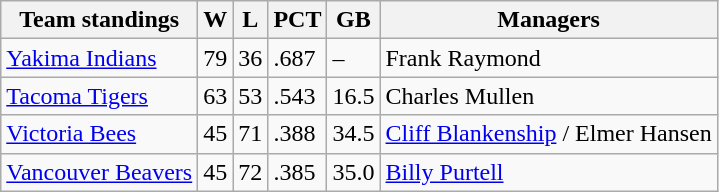<table class="wikitable">
<tr>
<th>Team standings</th>
<th>W</th>
<th>L</th>
<th>PCT</th>
<th>GB</th>
<th>Managers</th>
</tr>
<tr>
<td><a href='#'>Yakima Indians</a></td>
<td>79</td>
<td>36</td>
<td>.687</td>
<td>–</td>
<td>Frank Raymond</td>
</tr>
<tr>
<td><a href='#'>Tacoma Tigers</a></td>
<td>63</td>
<td>53</td>
<td>.543</td>
<td>16.5</td>
<td>Charles Mullen</td>
</tr>
<tr>
<td><a href='#'>Victoria Bees</a></td>
<td>45</td>
<td>71</td>
<td>.388</td>
<td>34.5</td>
<td><a href='#'>Cliff Blankenship</a> / Elmer Hansen</td>
</tr>
<tr>
<td><a href='#'>Vancouver Beavers</a></td>
<td>45</td>
<td>72</td>
<td>.385</td>
<td>35.0</td>
<td><a href='#'>Billy Purtell</a></td>
</tr>
</table>
